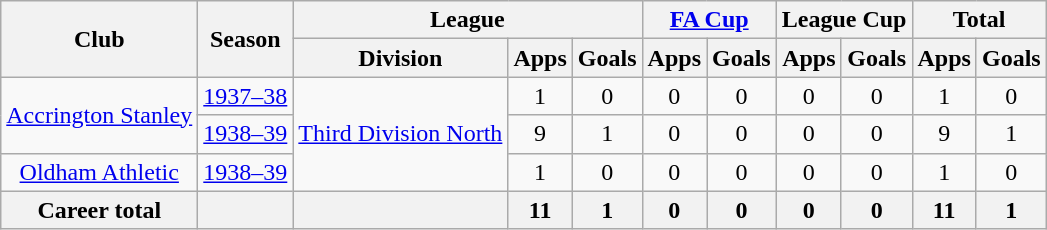<table class="wikitable" style="text-align: center">
<tr>
<th rowspan="2">Club</th>
<th rowspan="2">Season</th>
<th colspan="3">League</th>
<th colspan="2"><a href='#'>FA Cup</a></th>
<th colspan="2">League Cup</th>
<th colspan="2">Total</th>
</tr>
<tr>
<th>Division</th>
<th>Apps</th>
<th>Goals</th>
<th>Apps</th>
<th>Goals</th>
<th>Apps</th>
<th>Goals</th>
<th>Apps</th>
<th>Goals</th>
</tr>
<tr>
<td rowspan="2"><a href='#'>Accrington Stanley</a></td>
<td><a href='#'>1937–38</a></td>
<td rowspan="3"><a href='#'>Third Division North</a></td>
<td>1</td>
<td>0</td>
<td>0</td>
<td>0</td>
<td>0</td>
<td>0</td>
<td>1</td>
<td>0</td>
</tr>
<tr>
<td><a href='#'>1938–39</a></td>
<td>9</td>
<td>1</td>
<td>0</td>
<td>0</td>
<td>0</td>
<td>0</td>
<td>9</td>
<td>1</td>
</tr>
<tr>
<td><a href='#'>Oldham Athletic</a></td>
<td><a href='#'>1938–39</a></td>
<td>1</td>
<td>0</td>
<td>0</td>
<td>0</td>
<td>0</td>
<td>0</td>
<td>1</td>
<td>0</td>
</tr>
<tr>
<th>Career total</th>
<th></th>
<th></th>
<th>11</th>
<th>1</th>
<th>0</th>
<th>0</th>
<th>0</th>
<th>0</th>
<th>11</th>
<th>1</th>
</tr>
</table>
